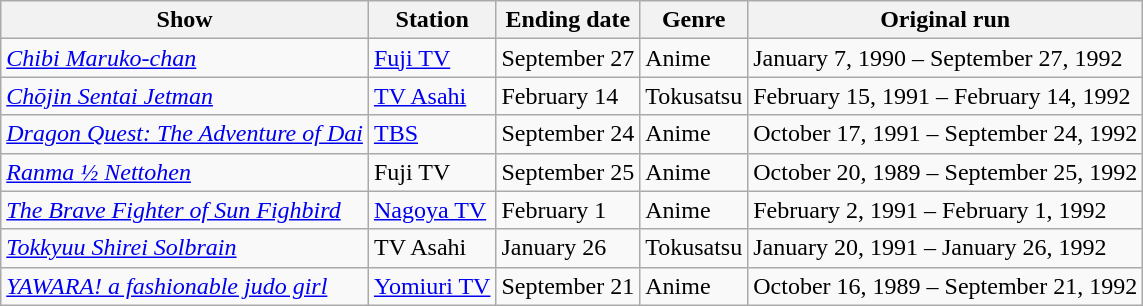<table class="wikitable sortable">
<tr>
<th>Show</th>
<th>Station</th>
<th>Ending date</th>
<th>Genre</th>
<th>Original run</th>
</tr>
<tr>
<td><em><a href='#'>Chibi Maruko-chan</a></em></td>
<td><a href='#'>Fuji TV</a></td>
<td>September 27</td>
<td>Anime</td>
<td>January 7, 1990 – September 27, 1992</td>
</tr>
<tr>
<td><em><a href='#'>Chōjin Sentai Jetman</a></em></td>
<td><a href='#'>TV Asahi</a></td>
<td>February 14</td>
<td>Tokusatsu</td>
<td>February 15, 1991 – February 14, 1992</td>
</tr>
<tr>
<td><em><a href='#'>Dragon Quest: The Adventure of Dai</a></em></td>
<td><a href='#'>TBS</a></td>
<td>September 24</td>
<td>Anime</td>
<td>October 17, 1991 – September 24, 1992</td>
</tr>
<tr>
<td><em><a href='#'>Ranma ½ Nettohen</a></em></td>
<td>Fuji TV</td>
<td>September 25</td>
<td>Anime</td>
<td>October 20, 1989 – September 25, 1992</td>
</tr>
<tr>
<td><em><a href='#'>The Brave Fighter of Sun Fighbird</a></em></td>
<td><a href='#'>Nagoya TV</a></td>
<td>February 1</td>
<td>Anime</td>
<td>February 2, 1991 – February 1, 1992</td>
</tr>
<tr>
<td><em><a href='#'>Tokkyuu Shirei Solbrain</a></em></td>
<td>TV Asahi</td>
<td>January 26</td>
<td>Tokusatsu</td>
<td>January 20, 1991 – January 26, 1992</td>
</tr>
<tr>
<td><em><a href='#'>YAWARA! a fashionable judo girl</a></em></td>
<td><a href='#'>Yomiuri TV</a></td>
<td>September 21</td>
<td>Anime</td>
<td>October 16, 1989 – September 21, 1992</td>
</tr>
</table>
